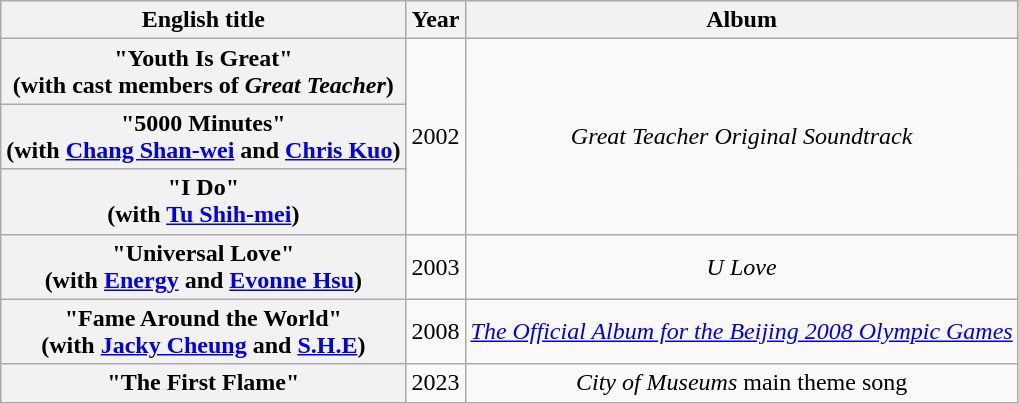<table class="wikitable plainrowheaders" style="text-align:center">
<tr>
<th>English title</th>
<th>Year</th>
<th>Album</th>
</tr>
<tr>
<th scope="row">"Youth Is Great"<br><span>(with cast members of <em>Great Teacher</em>)</span></th>
<td rowspan="3" align="center">2002</td>
<td rowspan="3" align="center"><em>Great Teacher Original Soundtrack</em></td>
</tr>
<tr>
<th scope="row">"5000 Minutes"<br><span>(with <a href='#'>Chang Shan-wei</a> and <a href='#'>Chris Kuo</a>)</span></th>
</tr>
<tr>
<th scope="row">"I Do"<br><span>(with <a href='#'>Tu Shih-mei</a>)</span></th>
</tr>
<tr>
<th scope="row">"Universal Love"<br><span>(with <a href='#'>Energy</a> and <a href='#'>Evonne Hsu</a>)</span></th>
<td>2003</td>
<td><em>U Love</em></td>
</tr>
<tr>
<th scope="row">"Fame Around the World"<br><span>(with <a href='#'>Jacky Cheung</a> and <a href='#'>S.H.E</a>)</span></th>
<td>2008</td>
<td><em><a href='#'>The Official Album for the Beijing 2008 Olympic Games</a></em></td>
</tr>
<tr>
<th scope="row">"The First Flame"</th>
<td>2023</td>
<td><em>City of Museums</em> main theme song</td>
</tr>
</table>
